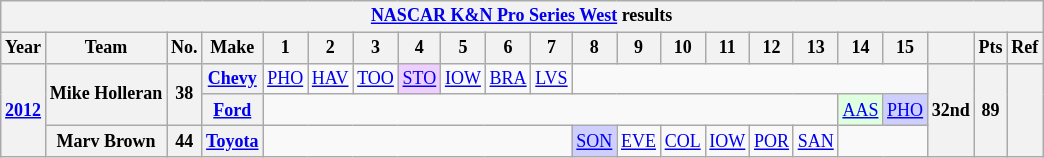<table class="wikitable" style="text-align:center; font-size:75%">
<tr>
<th colspan=22><a href='#'>NASCAR K&N Pro Series West</a> results</th>
</tr>
<tr>
<th>Year</th>
<th>Team</th>
<th>No.</th>
<th>Make</th>
<th>1</th>
<th>2</th>
<th>3</th>
<th>4</th>
<th>5</th>
<th>6</th>
<th>7</th>
<th>8</th>
<th>9</th>
<th>10</th>
<th>11</th>
<th>12</th>
<th>13</th>
<th>14</th>
<th>15</th>
<th></th>
<th>Pts</th>
<th>Ref</th>
</tr>
<tr>
<th rowspan=3><a href='#'>2012</a></th>
<th rowspan=2>Mike Holleran</th>
<th rowspan=2>38</th>
<th><a href='#'>Chevy</a></th>
<td><a href='#'>PHO</a></td>
<td><a href='#'>HAV</a></td>
<td><a href='#'>TOO</a></td>
<td style="background:#EFCFFF;"><a href='#'>STO</a><br></td>
<td><a href='#'>IOW</a></td>
<td><a href='#'>BRA</a></td>
<td><a href='#'>LVS</a></td>
<td colspan=8></td>
<th rowspan=3>32nd</th>
<th rowspan=3>89</th>
<th rowspan=3></th>
</tr>
<tr>
<th><a href='#'>Ford</a></th>
<td colspan=13></td>
<td style="background:#DFFFDF;"><a href='#'>AAS</a><br></td>
<td style="background:#CFCFFF;"><a href='#'>PHO</a><br></td>
</tr>
<tr>
<th>Marv Brown</th>
<th>44</th>
<th><a href='#'>Toyota</a></th>
<td colspan=7></td>
<td style="background:#CFCFFF;"><a href='#'>SON</a><br></td>
<td><a href='#'>EVE</a></td>
<td><a href='#'>COL</a></td>
<td><a href='#'>IOW</a></td>
<td><a href='#'>POR</a></td>
<td><a href='#'>SAN</a></td>
<td colspan=2></td>
</tr>
</table>
